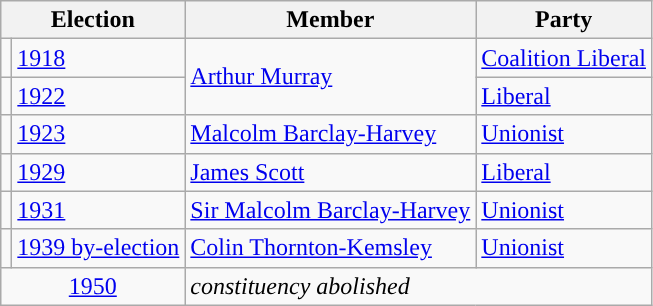<table class="wikitable">
<tr>
<th colspan="2">Election</th>
<th>Member</th>
<th>Party</th>
</tr>
<tr>
<td style="color:inherit;background-color: "></td>
<td><a href='#'>1918</a></td>
<td rowspan="2"><a href='#'>Arthur Murray</a></td>
<td><a href='#'>Coalition Liberal</a></td>
</tr>
<tr>
<td style="color:inherit;background-color: "></td>
<td><a href='#'>1922</a></td>
<td><a href='#'>Liberal</a></td>
</tr>
<tr>
<td style="color:inherit;background-color: "></td>
<td><a href='#'>1923</a></td>
<td><a href='#'>Malcolm Barclay-Harvey</a></td>
<td><a href='#'>Unionist</a></td>
</tr>
<tr>
<td style="color:inherit;background-color: "></td>
<td><a href='#'>1929</a></td>
<td><a href='#'>James Scott</a></td>
<td><a href='#'>Liberal</a></td>
</tr>
<tr>
<td style="color:inherit;background-color: "></td>
<td><a href='#'>1931</a></td>
<td><a href='#'>Sir Malcolm Barclay-Harvey</a></td>
<td><a href='#'>Unionist</a></td>
</tr>
<tr>
<td style="color:inherit;background-color: "></td>
<td><a href='#'>1939 by-election</a></td>
<td><a href='#'>Colin Thornton-Kemsley</a></td>
<td><a href='#'>Unionist</a></td>
</tr>
<tr>
<td colspan="2" align="center"><a href='#'>1950</a></td>
<td colspan="2"><em>constituency abolished</em></td>
</tr>
</table>
